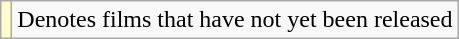<table class="wikitable">
<tr>
<td style="background:#FFFFCC;"></td>
<td>Denotes films that have not yet been released</td>
</tr>
</table>
